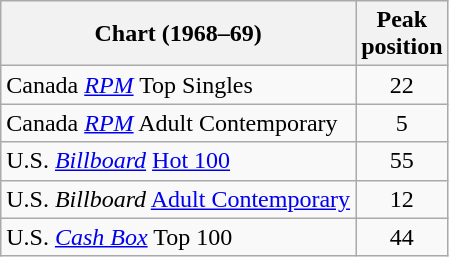<table class="wikitable sortable">
<tr>
<th align="left">Chart (1968–69)</th>
<th align="left">Peak<br>position</th>
</tr>
<tr>
<td>Canada <a href='#'><em>RPM</em></a> Top Singles</td>
<td style="text-align:center;">22</td>
</tr>
<tr>
<td>Canada <a href='#'><em>RPM</em></a> Adult Contemporary</td>
<td style="text-align:center;">5</td>
</tr>
<tr>
<td>U.S. <em><a href='#'>Billboard</a></em> <a href='#'>Hot 100</a></td>
<td style="text-align:center;">55</td>
</tr>
<tr>
<td>U.S. <em>Billboard</em> <a href='#'>Adult Contemporary</a></td>
<td style="text-align:center;">12</td>
</tr>
<tr>
<td>U.S. <a href='#'><em>Cash Box</em></a> Top 100</td>
<td align="center">44</td>
</tr>
</table>
